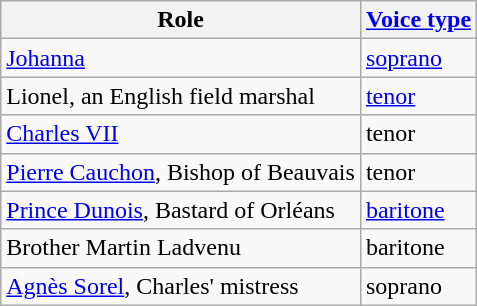<table class="wikitable">
<tr>
<th>Role</th>
<th><a href='#'>Voice type</a></th>
</tr>
<tr>
<td><a href='#'>Johanna</a></td>
<td><a href='#'>soprano</a></td>
</tr>
<tr>
<td>Lionel, an English field marshal</td>
<td><a href='#'>tenor</a></td>
</tr>
<tr>
<td><a href='#'>Charles VII</a></td>
<td>tenor</td>
</tr>
<tr>
<td><a href='#'>Pierre Cauchon</a>, Bishop of Beauvais</td>
<td>tenor</td>
</tr>
<tr>
<td><a href='#'>Prince Dunois</a>, Bastard of Orléans</td>
<td><a href='#'>baritone</a></td>
</tr>
<tr>
<td>Brother Martin Ladvenu</td>
<td>baritone</td>
</tr>
<tr>
<td><a href='#'>Agnès Sorel</a>, Charles' mistress</td>
<td>soprano</td>
</tr>
</table>
